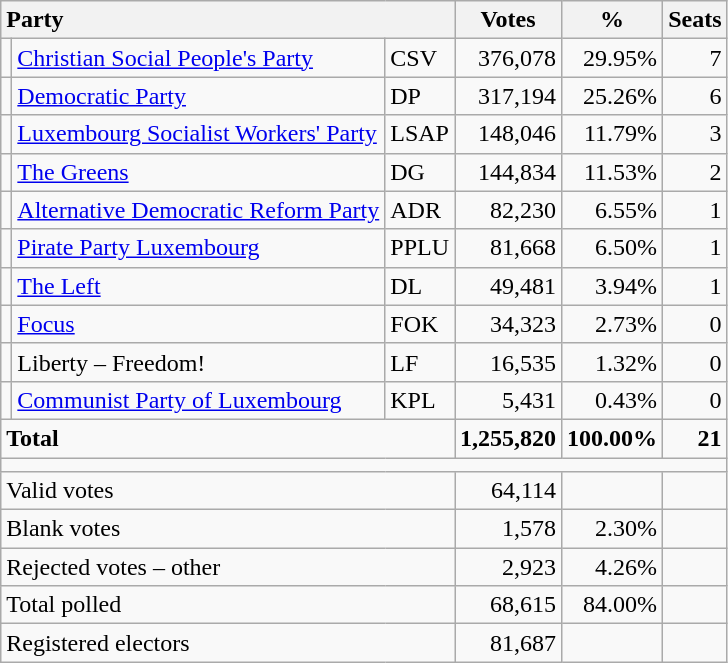<table class="wikitable" border="1" style="text-align:right;">
<tr>
<th style="text-align:left;" valign=bottom colspan=3>Party</th>
<th align=center valign=bottom width="50">Votes</th>
<th align=center valign=bottom width="50">%</th>
<th align=center>Seats</th>
</tr>
<tr>
<td></td>
<td align=left><a href='#'>Christian Social People's Party</a></td>
<td align=left>CSV</td>
<td>376,078</td>
<td>29.95%</td>
<td>7</td>
</tr>
<tr>
<td></td>
<td align=left><a href='#'>Democratic Party</a></td>
<td align=left>DP</td>
<td>317,194</td>
<td>25.26%</td>
<td>6</td>
</tr>
<tr>
<td></td>
<td align=left><a href='#'>Luxembourg Socialist Workers' Party</a></td>
<td align=left>LSAP</td>
<td>148,046</td>
<td>11.79%</td>
<td>3</td>
</tr>
<tr>
<td></td>
<td align=left><a href='#'>The Greens</a></td>
<td align=left>DG</td>
<td>144,834</td>
<td>11.53%</td>
<td>2</td>
</tr>
<tr>
<td></td>
<td align=left><a href='#'>Alternative Democratic Reform Party</a></td>
<td align=left>ADR</td>
<td>82,230</td>
<td>6.55%</td>
<td>1</td>
</tr>
<tr>
<td></td>
<td align=left><a href='#'>Pirate Party Luxembourg</a></td>
<td align=left>PPLU</td>
<td>81,668</td>
<td>6.50%</td>
<td>1</td>
</tr>
<tr>
<td></td>
<td align=left><a href='#'>The Left</a></td>
<td align=left>DL</td>
<td>49,481</td>
<td>3.94%</td>
<td>1</td>
</tr>
<tr>
<td></td>
<td align=left><a href='#'>Focus</a></td>
<td align=left>FOK</td>
<td>34,323</td>
<td>2.73%</td>
<td>0</td>
</tr>
<tr>
<td></td>
<td align=left>Liberty – Freedom!</td>
<td align=left>LF</td>
<td>16,535</td>
<td>1.32%</td>
<td>0</td>
</tr>
<tr>
<td></td>
<td align=left><a href='#'>Communist Party of Luxembourg</a></td>
<td align=left>KPL</td>
<td>5,431</td>
<td>0.43%</td>
<td>0</td>
</tr>
<tr style="font-weight:bold">
<td align=left colspan=3>Total</td>
<td>1,255,820</td>
<td>100.00%</td>
<td>21</td>
</tr>
<tr>
<td colspan=6 height="2"></td>
</tr>
<tr>
<td align=left colspan=3>Valid votes</td>
<td>64,114</td>
<td></td>
<td></td>
</tr>
<tr>
<td align=left colspan=3>Blank votes</td>
<td>1,578</td>
<td>2.30%</td>
<td></td>
</tr>
<tr>
<td align=left colspan=3>Rejected votes – other</td>
<td>2,923</td>
<td>4.26%</td>
<td></td>
</tr>
<tr>
<td align=left colspan=3>Total polled</td>
<td>68,615</td>
<td>84.00%</td>
<td></td>
</tr>
<tr>
<td align=left colspan=3>Registered electors</td>
<td>81,687</td>
<td></td>
<td></td>
</tr>
</table>
